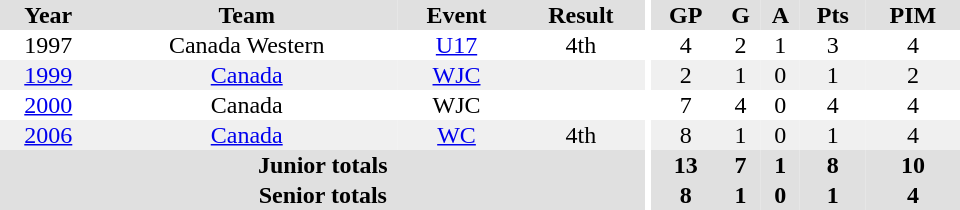<table border="0" cellpadding="1" cellspacing="0" ID="Table3" style="text-align:center; width:40em">
<tr ALIGN="center" bgcolor="#e0e0e0">
<th>Year</th>
<th>Team</th>
<th>Event</th>
<th>Result</th>
<th rowspan="99" bgcolor="#ffffff"></th>
<th>GP</th>
<th>G</th>
<th>A</th>
<th>Pts</th>
<th>PIM</th>
</tr>
<tr>
<td>1997</td>
<td>Canada Western</td>
<td><a href='#'>U17</a></td>
<td>4th</td>
<td>4</td>
<td>2</td>
<td>1</td>
<td>3</td>
<td>4</td>
</tr>
<tr bgcolor="#f0f0f0">
<td><a href='#'>1999</a></td>
<td><a href='#'>Canada</a></td>
<td><a href='#'>WJC</a></td>
<td></td>
<td>2</td>
<td>1</td>
<td>0</td>
<td>1</td>
<td>2</td>
</tr>
<tr>
<td><a href='#'>2000</a></td>
<td>Canada</td>
<td>WJC</td>
<td></td>
<td>7</td>
<td>4</td>
<td>0</td>
<td>4</td>
<td>4</td>
</tr>
<tr bgcolor="#f0f0f0">
<td><a href='#'>2006</a></td>
<td><a href='#'>Canada</a></td>
<td><a href='#'>WC</a></td>
<td>4th</td>
<td>8</td>
<td>1</td>
<td>0</td>
<td>1</td>
<td>4</td>
</tr>
<tr bgcolor="#e0e0e0">
<th colspan="4">Junior totals</th>
<th>13</th>
<th>7</th>
<th>1</th>
<th>8</th>
<th>10</th>
</tr>
<tr bgcolor="#e0e0e0">
<th colspan="4">Senior totals</th>
<th>8</th>
<th>1</th>
<th>0</th>
<th>1</th>
<th>4</th>
</tr>
</table>
